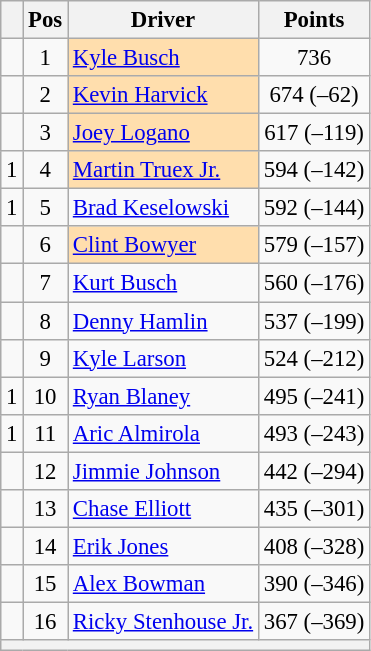<table class="wikitable" style="font-size: 95%;">
<tr>
<th></th>
<th>Pos</th>
<th>Driver</th>
<th>Points</th>
</tr>
<tr>
<td align="left"></td>
<td style="text-align:center;">1</td>
<td style="background:#FFDEAD;"><a href='#'>Kyle Busch</a></td>
<td style="text-align:center;">736</td>
</tr>
<tr>
<td align="left"></td>
<td style="text-align:center;">2</td>
<td style="background:#FFDEAD;"><a href='#'>Kevin Harvick</a></td>
<td style="text-align:center;">674 (–62)</td>
</tr>
<tr>
<td align="left"></td>
<td style="text-align:center;">3</td>
<td style="background:#FFDEAD;"><a href='#'>Joey Logano</a></td>
<td style="text-align:center;">617 (–119)</td>
</tr>
<tr>
<td align="left"> 1</td>
<td style="text-align:center;">4</td>
<td style="background:#FFDEAD;"><a href='#'>Martin Truex Jr.</a></td>
<td style="text-align:center;">594 (–142)</td>
</tr>
<tr>
<td align="left"> 1</td>
<td style="text-align:center;">5</td>
<td><a href='#'>Brad Keselowski</a></td>
<td style="text-align:center;">592 (–144)</td>
</tr>
<tr>
<td align="left"></td>
<td style="text-align:center;">6</td>
<td style="background:#FFDEAD;"><a href='#'>Clint Bowyer</a></td>
<td style="text-align:center;">579 (–157)</td>
</tr>
<tr>
<td align="left"></td>
<td style="text-align:center;">7</td>
<td><a href='#'>Kurt Busch</a></td>
<td style="text-align:center;">560 (–176)</td>
</tr>
<tr>
<td align="left"></td>
<td style="text-align:center;">8</td>
<td><a href='#'>Denny Hamlin</a></td>
<td style="text-align:center;">537 (–199)</td>
</tr>
<tr>
<td align="left"></td>
<td style="text-align:center;">9</td>
<td><a href='#'>Kyle Larson</a></td>
<td style="text-align:center;">524 (–212)</td>
</tr>
<tr>
<td align="left"> 1</td>
<td style="text-align:center;">10</td>
<td><a href='#'>Ryan Blaney</a></td>
<td style="text-align:center;">495 (–241)</td>
</tr>
<tr>
<td align="left"> 1</td>
<td style="text-align:center;">11</td>
<td><a href='#'>Aric Almirola</a></td>
<td style="text-align:center;">493 (–243)</td>
</tr>
<tr>
<td align="left"></td>
<td style="text-align:center;">12</td>
<td><a href='#'>Jimmie Johnson</a></td>
<td style="text-align:center;">442 (–294)</td>
</tr>
<tr>
<td align="left"></td>
<td style="text-align:center;">13</td>
<td><a href='#'>Chase Elliott</a></td>
<td style="text-align:center;">435 (–301)</td>
</tr>
<tr>
<td align="left"></td>
<td style="text-align:center;">14</td>
<td><a href='#'>Erik Jones</a></td>
<td style="text-align:center;">408 (–328)</td>
</tr>
<tr>
<td align="left"></td>
<td style="text-align:center;">15</td>
<td><a href='#'>Alex Bowman</a></td>
<td style="text-align:center;">390 (–346)</td>
</tr>
<tr>
<td align="left"></td>
<td style="text-align:center;">16</td>
<td><a href='#'>Ricky Stenhouse Jr.</a></td>
<td style="text-align:center;">367 (–369)</td>
</tr>
<tr class="sortbottom">
<th colspan="9"></th>
</tr>
</table>
